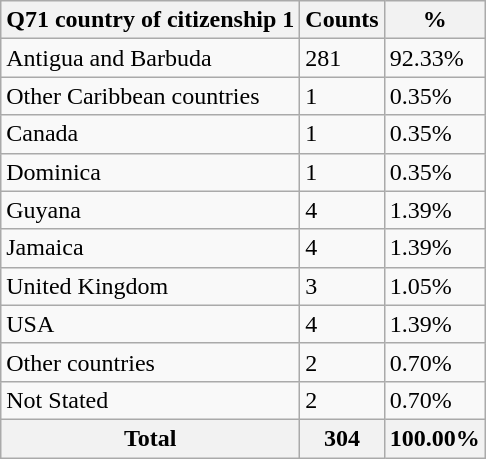<table class="wikitable sortable">
<tr>
<th>Q71 country of citizenship 1</th>
<th>Counts</th>
<th>%</th>
</tr>
<tr>
<td>Antigua and Barbuda</td>
<td>281</td>
<td>92.33%</td>
</tr>
<tr>
<td>Other Caribbean countries</td>
<td>1</td>
<td>0.35%</td>
</tr>
<tr>
<td>Canada</td>
<td>1</td>
<td>0.35%</td>
</tr>
<tr>
<td>Dominica</td>
<td>1</td>
<td>0.35%</td>
</tr>
<tr>
<td>Guyana</td>
<td>4</td>
<td>1.39%</td>
</tr>
<tr>
<td>Jamaica</td>
<td>4</td>
<td>1.39%</td>
</tr>
<tr>
<td>United Kingdom</td>
<td>3</td>
<td>1.05%</td>
</tr>
<tr>
<td>USA</td>
<td>4</td>
<td>1.39%</td>
</tr>
<tr>
<td>Other countries</td>
<td>2</td>
<td>0.70%</td>
</tr>
<tr>
<td>Not Stated</td>
<td>2</td>
<td>0.70%</td>
</tr>
<tr>
<th>Total</th>
<th>304</th>
<th>100.00%</th>
</tr>
</table>
